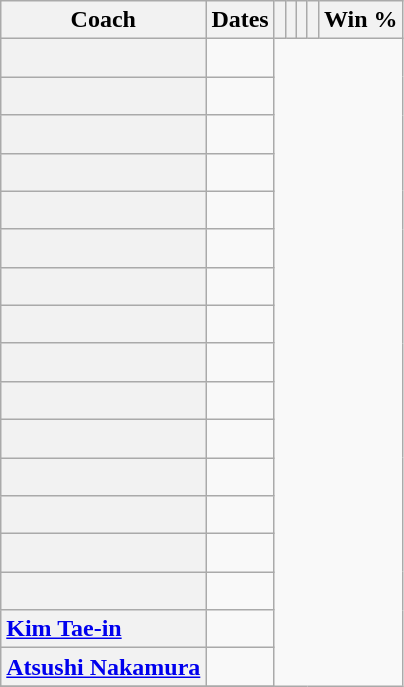<table class="wikitable sortable plainrowheaders">
<tr>
<th scope="col">Coach</th>
<th scope="col">Dates</th>
<th scope="col"></th>
<th scope="col"></th>
<th scope="col"></th>
<th scope="col"></th>
<th scope="col">Win %</th>
</tr>
<tr>
<th scope="row" style="text-align: left;"> </th>
<td><br></td>
</tr>
<tr>
<th scope="row" style="text-align: left;"> </th>
<td><br></td>
</tr>
<tr>
<th scope="row" style="text-align: left;"> </th>
<td><br></td>
</tr>
<tr>
<th scope="row" style="text-align: left;"> </th>
<td><br></td>
</tr>
<tr>
<th scope="row" style="text-align: left;"> </th>
<td><br></td>
</tr>
<tr>
<th scope="row" style="text-align: left;"> </th>
<td><br></td>
</tr>
<tr>
<th scope="row" style="text-align: left;"> </th>
<td><br></td>
</tr>
<tr>
<th scope="row" style="text-align: left;"> </th>
<td><br></td>
</tr>
<tr>
<th scope="row" style="text-align: left;"> </th>
<td><br></td>
</tr>
<tr>
<th scope="row" style="text-align: left;"> </th>
<td><br></td>
</tr>
<tr>
<th scope="row" style="text-align: left;"> </th>
<td><br></td>
</tr>
<tr>
<th scope="row" style="text-align: left;"> </th>
<td><br></td>
</tr>
<tr>
<th scope="row" style="text-align: left;"> </th>
<td><br></td>
</tr>
<tr>
<th scop="row" style="text-align: left;"> </th>
<td><br></td>
</tr>
<tr>
<th scop="row" style="text-align: left;"> </th>
<td><br></td>
</tr>
<tr>
<th scop="row" style="text-align: left;"> <a href='#'>Kim Tae-in</a></th>
<td><br></td>
</tr>
<tr>
<th scop="row" style="text-align: left;"> <a href='#'>Atsushi Nakamura</a></th>
<td><br></td>
</tr>
<tr>
</tr>
</table>
